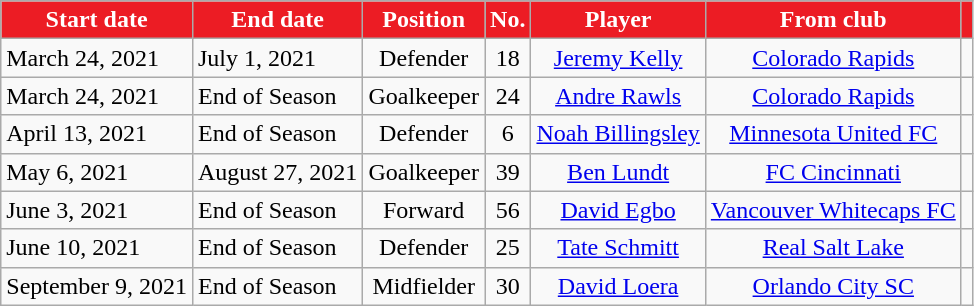<table class="wikitable">
<tr>
<th style="background:#EC1C24; color:white;"><strong>Start date</strong></th>
<th style="background:#EC1C24; color:white;"><strong>End date</strong></th>
<th style="background:#EC1C24; color:white;"><strong>Position</strong></th>
<th style="background:#EC1C24; color:white;"><strong>No.</strong></th>
<th style="background:#EC1C24; color:white;"><strong>Player</strong></th>
<th style="background:#EC1C24; color:white;"><strong>From club</strong></th>
<th style="background:#EC1C24; color:white;"><strong></strong></th>
</tr>
<tr>
<td>March 24, 2021</td>
<td>July 1, 2021</td>
<td style="text-align:center;">Defender</td>
<td style="text-align:center;">18</td>
<td style="text-align:center;"> <a href='#'>Jeremy Kelly</a></td>
<td style="text-align:center;"> <a href='#'>Colorado Rapids</a></td>
<td style="text-align:center;"></td>
</tr>
<tr>
<td>March 24, 2021</td>
<td>End of Season</td>
<td style="text-align:center;">Goalkeeper</td>
<td style="text-align:center;">24</td>
<td style="text-align:center;"> <a href='#'>Andre Rawls</a></td>
<td style="text-align:center;"> <a href='#'>Colorado Rapids</a></td>
<td style="text-align:center;"></td>
</tr>
<tr>
<td>April 13, 2021</td>
<td>End of Season</td>
<td style="text-align:center;">Defender</td>
<td style="text-align:center;">6</td>
<td style="text-align:center;"> <a href='#'>Noah Billingsley</a></td>
<td style="text-align:center;"> <a href='#'>Minnesota United FC</a></td>
<td style="text-align:center;"></td>
</tr>
<tr>
<td>May 6, 2021</td>
<td>August 27, 2021</td>
<td style="text-align:center;">Goalkeeper</td>
<td style="text-align:center;">39</td>
<td style="text-align:center;"> <a href='#'>Ben Lundt</a></td>
<td style="text-align:center;"> <a href='#'>FC Cincinnati</a></td>
<td style="text-align:center;"></td>
</tr>
<tr>
<td>June 3, 2021</td>
<td>End of Season</td>
<td style="text-align:center;">Forward</td>
<td style="text-align:center;">56</td>
<td style="text-align:center;"> <a href='#'>David Egbo</a></td>
<td style="text-align:center;"> <a href='#'>Vancouver Whitecaps FC</a></td>
<td style="text-align:center;"></td>
</tr>
<tr>
<td>June 10, 2021</td>
<td>End of Season</td>
<td style="text-align:center;">Defender</td>
<td style="text-align:center;">25</td>
<td style="text-align:center;"> <a href='#'>Tate Schmitt</a></td>
<td style="text-align:center;"> <a href='#'>Real Salt Lake</a></td>
<td style="text-align:center;"></td>
</tr>
<tr>
<td>September 9, 2021</td>
<td>End of Season</td>
<td style="text-align:center;">Midfielder</td>
<td style="text-align:center;">30</td>
<td style="text-align:center;"> <a href='#'>David Loera</a></td>
<td style="text-align:center;"> <a href='#'>Orlando City SC</a></td>
<td style="text-align:center;"></td>
</tr>
</table>
